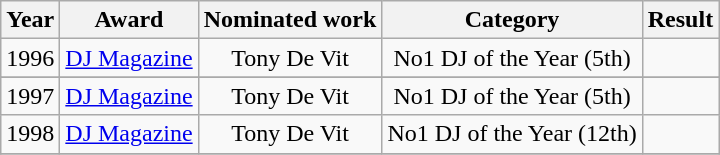<table class="wikitable plainrowheaders" style="text-align:center;">
<tr>
<th>Year</th>
<th>Award</th>
<th>Nominated work</th>
<th>Category</th>
<th>Result</th>
</tr>
<tr>
<td rowspan="1">1996</td>
<td rowspan="1"><a href='#'>DJ Magazine</a></td>
<td>Tony De Vit</td>
<td>No1 DJ of the Year (5th)</td>
<td></td>
</tr>
<tr>
</tr>
<tr>
<td rowspan="1">1997</td>
<td rowspan="1"><a href='#'>DJ Magazine</a></td>
<td>Tony De Vit</td>
<td>No1 DJ of the Year (5th)</td>
<td></td>
</tr>
<tr>
<td rowspan="1">1998</td>
<td rowspan="1"><a href='#'>DJ Magazine</a></td>
<td>Tony De Vit</td>
<td>No1 DJ of the Year (12th)</td>
<td></td>
</tr>
<tr>
</tr>
</table>
